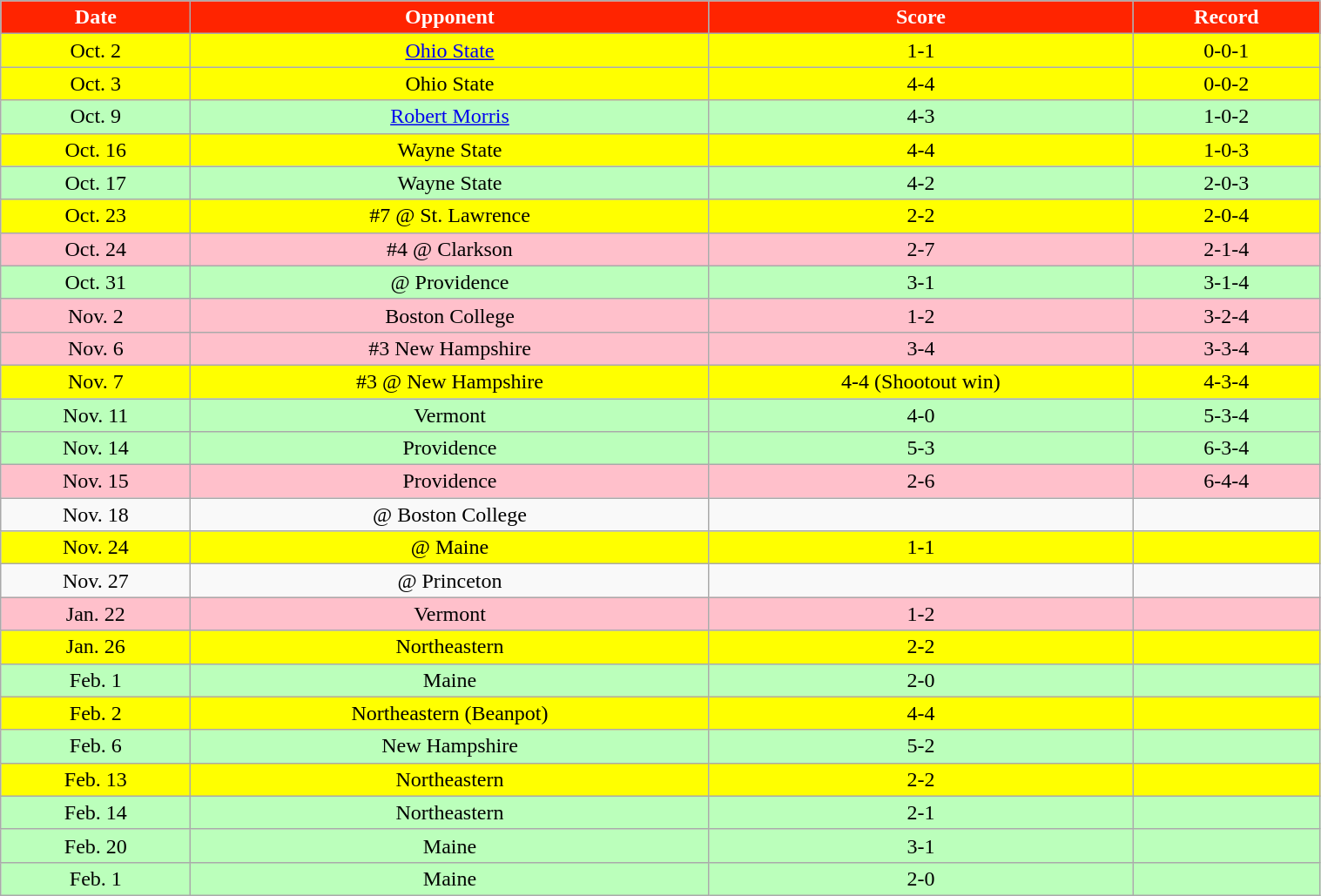<table class="wikitable" style="width:80%;">
<tr style="text-align:center; background:#ff2400; color:#fff;">
<td><strong>Date</strong></td>
<td><strong>Opponent</strong></td>
<td><strong>Score</strong></td>
<td><strong>Record</strong></td>
</tr>
<tr style="text-align:center; background:yellow;">
<td>Oct. 2</td>
<td><a href='#'>Ohio State</a></td>
<td>1-1</td>
<td>0-0-1</td>
</tr>
<tr style="text-align:center; background:yellow;">
<td>Oct. 3</td>
<td>Ohio State</td>
<td>4-4</td>
<td>0-0-2</td>
</tr>
<tr style="text-align:center; background:#bfb;">
<td>Oct. 9</td>
<td><a href='#'>Robert Morris</a></td>
<td>4-3</td>
<td>1-0-2</td>
</tr>
<tr style="text-align:center; background:yellow;">
<td>Oct. 16</td>
<td>Wayne State</td>
<td>4-4</td>
<td>1-0-3</td>
</tr>
<tr style="text-align:center; background:#bfb;">
<td>Oct. 17</td>
<td>Wayne State</td>
<td>4-2</td>
<td>2-0-3</td>
</tr>
<tr style="text-align:center; background:yellow;">
<td>Oct. 23</td>
<td>#7 @ St. Lawrence</td>
<td>2-2</td>
<td>2-0-4</td>
</tr>
<tr style="text-align:center; background:pink;">
<td>Oct. 24</td>
<td>#4 @ Clarkson</td>
<td>2-7</td>
<td>2-1-4</td>
</tr>
<tr style="text-align:center; background:#bfb;">
<td>Oct. 31</td>
<td>@ Providence</td>
<td>3-1</td>
<td>3-1-4</td>
</tr>
<tr style="text-align:center; background:pink;">
<td>Nov. 2</td>
<td>Boston College</td>
<td>1-2</td>
<td>3-2-4</td>
</tr>
<tr style="text-align:center; background:pink;">
<td>Nov. 6</td>
<td>#3 New Hampshire</td>
<td>3-4</td>
<td>3-3-4</td>
</tr>
<tr style="text-align:center; background:yellow;">
<td>Nov. 7</td>
<td>#3 @ New Hampshire</td>
<td>4-4 (Shootout win)</td>
<td>4-3-4</td>
</tr>
<tr style="text-align:center; background:#bfb;">
<td>Nov. 11</td>
<td>Vermont</td>
<td>4-0</td>
<td>5-3-4</td>
</tr>
<tr style="text-align:center; background:#bfb;">
<td>Nov. 14</td>
<td>Providence</td>
<td>5-3</td>
<td>6-3-4</td>
</tr>
<tr style="text-align:center; background:pink;">
<td>Nov. 15</td>
<td>Providence</td>
<td>2-6</td>
<td>6-4-4</td>
</tr>
<tr style="text-align:center;" bgcolor="">
<td>Nov. 18</td>
<td>@ Boston College</td>
<td></td>
<td></td>
</tr>
<tr style="text-align:center; background:yellow;">
<td>Nov. 24</td>
<td>@ Maine</td>
<td>1-1</td>
<td></td>
</tr>
<tr style="text-align:center;" bgcolor="">
<td>Nov. 27</td>
<td>@ Princeton</td>
<td></td>
<td></td>
</tr>
<tr style="text-align:center; background:pink;">
<td>Jan. 22</td>
<td>Vermont</td>
<td>1-2</td>
<td></td>
</tr>
<tr style="text-align:center; background:yellow;">
<td>Jan. 26</td>
<td>Northeastern</td>
<td>2-2</td>
<td></td>
</tr>
<tr style="text-align:center; background:#bfb;">
<td>Feb. 1</td>
<td>Maine</td>
<td>2-0</td>
<td></td>
</tr>
<tr style="text-align:center; background:yellow;">
<td>Feb. 2</td>
<td>Northeastern (Beanpot)</td>
<td>4-4</td>
<td></td>
</tr>
<tr style="text-align:center; background:#bfb;">
<td>Feb. 6</td>
<td>New Hampshire</td>
<td>5-2</td>
<td></td>
</tr>
<tr style="text-align:center; background:yellow;">
<td>Feb. 13</td>
<td>Northeastern</td>
<td>2-2</td>
<td></td>
</tr>
<tr style="text-align:center; background:#bfb;">
<td>Feb. 14</td>
<td>Northeastern</td>
<td>2-1</td>
<td></td>
</tr>
<tr style="text-align:center; background:#bfb;">
<td>Feb. 20</td>
<td>Maine</td>
<td>3-1</td>
<td></td>
</tr>
<tr style="text-align:center; background:#bfb;">
<td>Feb. 1</td>
<td>Maine</td>
<td>2-0</td>
<td></td>
</tr>
</table>
